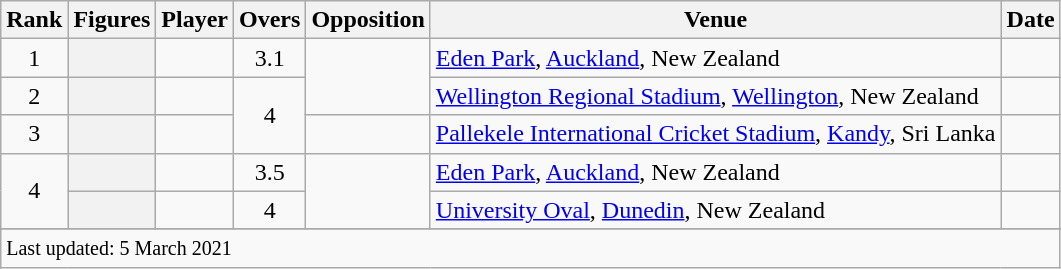<table class="wikitable plainrowheaders sortable">
<tr>
<th scope=col>Rank</th>
<th scope=col>Figures</th>
<th scope=col>Player</th>
<th scope=col>Overs</th>
<th scope=col>Opposition</th>
<th scope=col>Venue</th>
<th scope=col>Date</th>
</tr>
<tr>
<td align=center>1</td>
<th scope=row style=text-align:center;></th>
<td></td>
<td align=center>3.1</td>
<td rowspan=2></td>
<td><a href='#'>Eden Park</a>, <a href='#'>Auckland</a>, New Zealand</td>
<td></td>
</tr>
<tr>
<td align=center>2</td>
<th scope=row style=text-align:center;></th>
<td></td>
<td align=center rowspan=2>4</td>
<td><a href='#'>Wellington Regional Stadium</a>, <a href='#'>Wellington</a>, New Zealand</td>
<td></td>
</tr>
<tr>
<td align=center>3</td>
<th scope=row style=text-align:center;></th>
<td></td>
<td></td>
<td><a href='#'>Pallekele International Cricket Stadium</a>, <a href='#'>Kandy</a>, Sri Lanka</td>
<td></td>
</tr>
<tr>
<td align=center rowspan=2>4</td>
<th scope=row style=text-align:center;></th>
<td></td>
<td align=center>3.5</td>
<td rowspan=2></td>
<td><a href='#'>Eden Park</a>, <a href='#'>Auckland</a>, New Zealand</td>
<td></td>
</tr>
<tr>
<th scope=row style=text-align:center;></th>
<td></td>
<td align=center>4</td>
<td><a href='#'>University Oval</a>, <a href='#'>Dunedin</a>, New Zealand</td>
<td></td>
</tr>
<tr>
</tr>
<tr class=sortbottom>
<td colspan=7><small>Last updated: 5 March 2021</small></td>
</tr>
</table>
